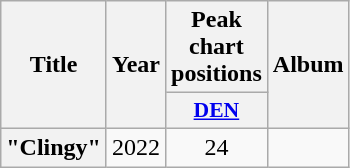<table class="wikitable plainrowheaders" style="text-align:center">
<tr>
<th rowspan="2">Title</th>
<th rowspan="2">Year</th>
<th colspan="1">Peak chart positions</th>
<th rowspan="2">Album</th>
</tr>
<tr>
<th scope="col" style="width:2.5em;font-size:90%;"><a href='#'>DEN</a><br></th>
</tr>
<tr>
<th scope="row">"Clingy"</th>
<td>2022</td>
<td>24</td>
<td></td>
</tr>
</table>
